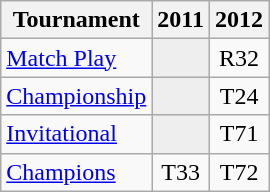<table class="wikitable" style="text-align:center;">
<tr>
<th>Tournament</th>
<th>2011</th>
<th>2012</th>
</tr>
<tr>
<td align="left"><a href='#'>Match Play</a></td>
<td style="background:#eeeeee;"></td>
<td>R32</td>
</tr>
<tr>
<td align="left"><a href='#'>Championship</a></td>
<td style="background:#eeeeee;"></td>
<td>T24</td>
</tr>
<tr>
<td align="left"><a href='#'>Invitational</a></td>
<td style="background:#eeeeee;"></td>
<td>T71</td>
</tr>
<tr>
<td align="left"><a href='#'>Champions</a></td>
<td>T33</td>
<td>T72</td>
</tr>
</table>
